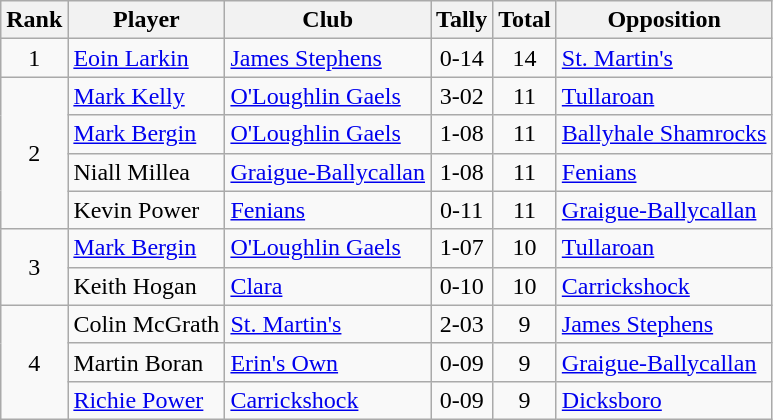<table class="wikitable">
<tr>
<th>Rank</th>
<th>Player</th>
<th>Club</th>
<th>Tally</th>
<th>Total</th>
<th>Opposition</th>
</tr>
<tr>
<td rowspan="1" style="text-align:center;">1</td>
<td><a href='#'>Eoin Larkin</a></td>
<td><a href='#'>James Stephens</a></td>
<td align=center>0-14</td>
<td align=center>14</td>
<td><a href='#'>St. Martin's</a></td>
</tr>
<tr>
<td rowspan="4" style="text-align:center;">2</td>
<td><a href='#'>Mark Kelly</a></td>
<td><a href='#'>O'Loughlin Gaels</a></td>
<td align=center>3-02</td>
<td align=center>11</td>
<td><a href='#'>Tullaroan</a></td>
</tr>
<tr>
<td><a href='#'>Mark Bergin</a></td>
<td><a href='#'>O'Loughlin Gaels</a></td>
<td align=center>1-08</td>
<td align=center>11</td>
<td><a href='#'>Ballyhale Shamrocks</a></td>
</tr>
<tr>
<td>Niall Millea</td>
<td><a href='#'>Graigue-Ballycallan</a></td>
<td align=center>1-08</td>
<td align=center>11</td>
<td><a href='#'>Fenians</a></td>
</tr>
<tr>
<td>Kevin Power</td>
<td><a href='#'>Fenians</a></td>
<td align=center>0-11</td>
<td align=center>11</td>
<td><a href='#'>Graigue-Ballycallan</a></td>
</tr>
<tr>
<td rowspan="2" style="text-align:center;">3</td>
<td><a href='#'>Mark Bergin</a></td>
<td><a href='#'>O'Loughlin Gaels</a></td>
<td align=center>1-07</td>
<td align=center>10</td>
<td><a href='#'>Tullaroan</a></td>
</tr>
<tr>
<td>Keith Hogan</td>
<td><a href='#'>Clara</a></td>
<td align=center>0-10</td>
<td align=center>10</td>
<td><a href='#'>Carrickshock</a></td>
</tr>
<tr>
<td rowspan="3" style="text-align:center;">4</td>
<td>Colin McGrath</td>
<td><a href='#'>St. Martin's</a></td>
<td align=center>2-03</td>
<td align=center>9</td>
<td><a href='#'>James Stephens</a></td>
</tr>
<tr>
<td>Martin Boran</td>
<td><a href='#'>Erin's Own</a></td>
<td align=center>0-09</td>
<td align=center>9</td>
<td><a href='#'>Graigue-Ballycallan</a></td>
</tr>
<tr>
<td><a href='#'>Richie Power</a></td>
<td><a href='#'>Carrickshock</a></td>
<td align=center>0-09</td>
<td align=center>9</td>
<td><a href='#'>Dicksboro</a></td>
</tr>
</table>
